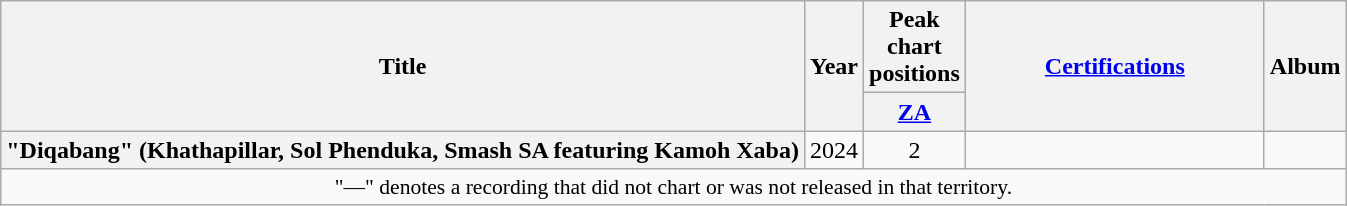<table class="wikitable plainrowheaders" style="text-align:center;">
<tr>
<th scope="col" rowspan="2">Title</th>
<th scope="col" rowspan="2">Year</th>
<th scope="col" colspan="1">Peak chart positions</th>
<th scope="col" rowspan="2" style="width:12em;"><a href='#'>Certifications</a></th>
<th scope="col" rowspan="2">Album</th>
</tr>
<tr>
<th scope="col" style="width:3em;font-size:100%;"><a href='#'>ZA</a><br></th>
</tr>
<tr>
<th scope="row">"Diqabang" (Khathapillar, Sol Phenduka, Smash SA featuring Kamoh Xaba)</th>
<td>2024</td>
<td>2</td>
<td></td>
<td></td>
</tr>
<tr>
<td colspan="8" style="font-size:90%">"—" denotes a recording that did not chart or was not released in that territory.</td>
</tr>
</table>
